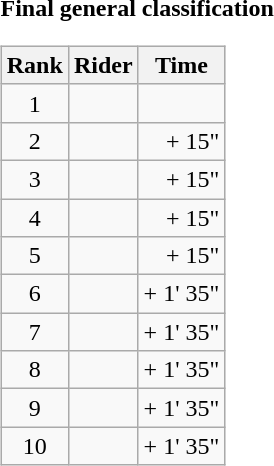<table>
<tr>
<td><strong>Final general classification</strong><br><table class="wikitable">
<tr>
<th scope="col">Rank</th>
<th scope="col">Rider</th>
<th scope="col">Time</th>
</tr>
<tr>
<td style="text-align:center;">1</td>
<td></td>
<td style="text-align:right;"></td>
</tr>
<tr>
<td style="text-align:center;">2</td>
<td></td>
<td style="text-align:right;">+ 15"</td>
</tr>
<tr>
<td style="text-align:center;">3</td>
<td></td>
<td style="text-align:right;">+ 15"</td>
</tr>
<tr>
<td style="text-align:center;">4</td>
<td></td>
<td style="text-align:right;">+ 15"</td>
</tr>
<tr>
<td style="text-align:center;">5</td>
<td></td>
<td style="text-align:right;">+ 15"</td>
</tr>
<tr>
<td style="text-align:center;">6</td>
<td></td>
<td style="text-align:right;">+ 1' 35"</td>
</tr>
<tr>
<td style="text-align:center;">7</td>
<td></td>
<td style="text-align:right;">+ 1' 35"</td>
</tr>
<tr>
<td style="text-align:center;">8</td>
<td></td>
<td style="text-align:right;">+ 1' 35"</td>
</tr>
<tr>
<td style="text-align:center;">9</td>
<td></td>
<td style="text-align:right;">+ 1' 35"</td>
</tr>
<tr>
<td style="text-align:center;">10</td>
<td></td>
<td style="text-align:right;">+ 1' 35"</td>
</tr>
</table>
</td>
</tr>
</table>
